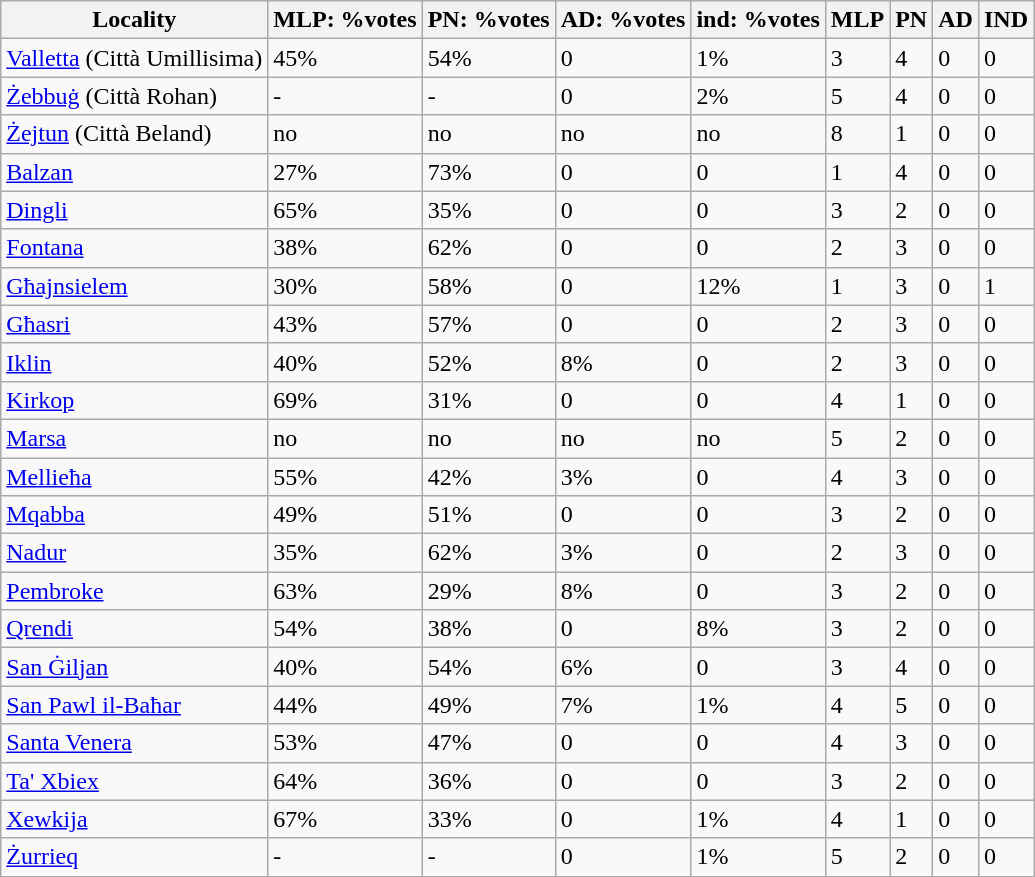<table class="wikitable">
<tr>
<th>Locality</th>
<th>MLP: %votes</th>
<th>PN: %votes</th>
<th>AD: %votes</th>
<th>ind: %votes</th>
<th>MLP</th>
<th>PN</th>
<th>AD</th>
<th>IND</th>
</tr>
<tr>
<td><a href='#'>Valletta</a> (Città Umillisima)</td>
<td>45%</td>
<td>54%</td>
<td>0</td>
<td>1%</td>
<td>3</td>
<td>4</td>
<td>0</td>
<td>0</td>
</tr>
<tr>
<td><a href='#'>Żebbuġ</a> (Città Rohan)</td>
<td>-</td>
<td>-</td>
<td>0</td>
<td>2%</td>
<td>5</td>
<td>4</td>
<td>0</td>
<td>0</td>
</tr>
<tr>
<td><a href='#'>Żejtun</a> (Città Beland)</td>
<td>no</td>
<td>no</td>
<td>no</td>
<td>no</td>
<td>8</td>
<td>1</td>
<td>0</td>
<td>0</td>
</tr>
<tr>
<td><a href='#'>Balzan</a></td>
<td>27%</td>
<td>73%</td>
<td>0</td>
<td>0</td>
<td>1</td>
<td>4</td>
<td>0</td>
<td>0</td>
</tr>
<tr>
<td><a href='#'>Dingli</a></td>
<td>65%</td>
<td>35%</td>
<td>0</td>
<td>0</td>
<td>3</td>
<td>2</td>
<td>0</td>
<td>0</td>
</tr>
<tr>
<td><a href='#'>Fontana</a></td>
<td>38%</td>
<td>62%</td>
<td>0</td>
<td>0</td>
<td>2</td>
<td>3</td>
<td>0</td>
<td>0</td>
</tr>
<tr>
<td><a href='#'>Għajnsielem</a></td>
<td>30%</td>
<td>58%</td>
<td>0</td>
<td>12%</td>
<td>1</td>
<td>3</td>
<td>0</td>
<td>1</td>
</tr>
<tr>
<td><a href='#'>Għasri</a></td>
<td>43%</td>
<td>57%</td>
<td>0</td>
<td>0</td>
<td>2</td>
<td>3</td>
<td>0</td>
<td>0</td>
</tr>
<tr>
<td><a href='#'>Iklin</a></td>
<td>40%</td>
<td>52%</td>
<td>8%</td>
<td>0</td>
<td>2</td>
<td>3</td>
<td>0</td>
<td>0</td>
</tr>
<tr>
<td><a href='#'>Kirkop</a></td>
<td>69%</td>
<td>31%</td>
<td>0</td>
<td>0</td>
<td>4</td>
<td>1</td>
<td>0</td>
<td>0</td>
</tr>
<tr>
<td><a href='#'>Marsa</a></td>
<td>no</td>
<td>no</td>
<td>no</td>
<td>no</td>
<td>5</td>
<td>2</td>
<td>0</td>
<td>0</td>
</tr>
<tr>
<td><a href='#'>Mellieħa</a></td>
<td>55%</td>
<td>42%</td>
<td>3%</td>
<td>0</td>
<td>4</td>
<td>3</td>
<td>0</td>
<td>0</td>
</tr>
<tr>
<td><a href='#'>Mqabba</a></td>
<td>49%</td>
<td>51%</td>
<td>0</td>
<td>0</td>
<td>3</td>
<td>2</td>
<td>0</td>
<td>0</td>
</tr>
<tr>
<td><a href='#'>Nadur</a></td>
<td>35%</td>
<td>62%</td>
<td>3%</td>
<td>0</td>
<td>2</td>
<td>3</td>
<td>0</td>
<td>0</td>
</tr>
<tr>
<td><a href='#'>Pembroke</a></td>
<td>63%</td>
<td>29%</td>
<td>8%</td>
<td>0</td>
<td>3</td>
<td>2</td>
<td>0</td>
<td>0</td>
</tr>
<tr>
<td><a href='#'>Qrendi</a></td>
<td>54%</td>
<td>38%</td>
<td>0</td>
<td>8%</td>
<td>3</td>
<td>2</td>
<td>0</td>
<td>0</td>
</tr>
<tr>
<td><a href='#'>San Ġiljan</a></td>
<td>40%</td>
<td>54%</td>
<td>6%</td>
<td>0</td>
<td>3</td>
<td>4</td>
<td>0</td>
<td>0</td>
</tr>
<tr>
<td><a href='#'>San Pawl il-Baħar</a></td>
<td>44%</td>
<td>49%</td>
<td>7%</td>
<td>1%</td>
<td>4</td>
<td>5</td>
<td>0</td>
<td>0</td>
</tr>
<tr>
<td><a href='#'>Santa Venera</a></td>
<td>53%</td>
<td>47%</td>
<td>0</td>
<td>0</td>
<td>4</td>
<td>3</td>
<td>0</td>
<td>0</td>
</tr>
<tr>
<td><a href='#'>Ta' Xbiex</a></td>
<td>64%</td>
<td>36%</td>
<td>0</td>
<td>0</td>
<td>3</td>
<td>2</td>
<td>0</td>
<td>0</td>
</tr>
<tr>
<td><a href='#'>Xewkija</a></td>
<td>67%</td>
<td>33%</td>
<td>0</td>
<td>1%</td>
<td>4</td>
<td>1</td>
<td>0</td>
<td>0</td>
</tr>
<tr>
<td><a href='#'>Żurrieq</a></td>
<td>-</td>
<td>-</td>
<td>0</td>
<td>1%</td>
<td>5</td>
<td>2</td>
<td>0</td>
<td>0</td>
</tr>
</table>
